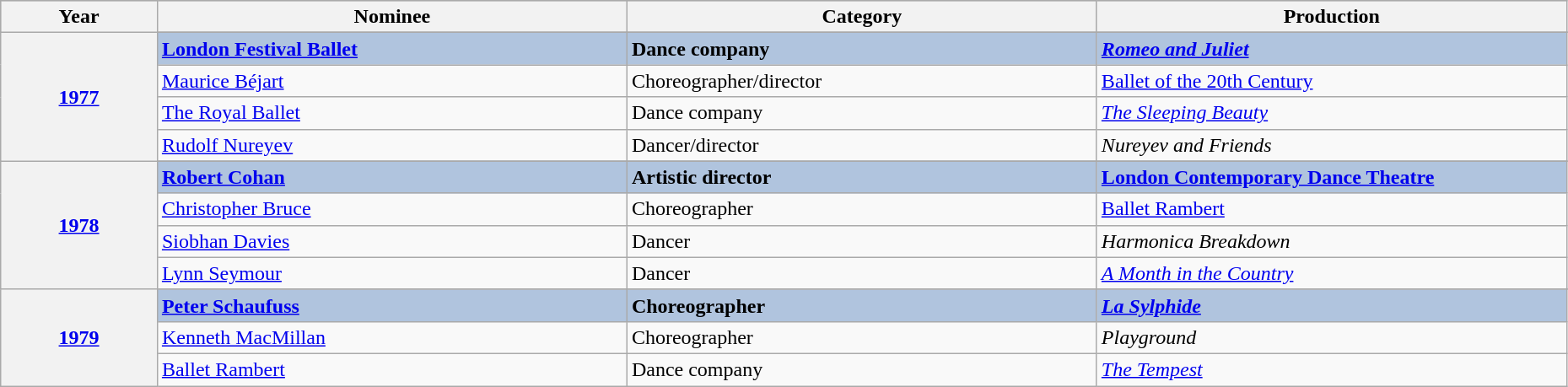<table class="wikitable" style="width:98%;">
<tr style="background:#bebebe;">
<th style="width:10%;">Year</th>
<th style="width:30%;">Nominee</th>
<th style="width:30%;">Category</th>
<th style="width:30%;">Production</th>
</tr>
<tr>
<th rowspan="5" align="center"><a href='#'>1977</a></th>
</tr>
<tr style="background:#B0C4DE">
<td><strong><a href='#'>London Festival Ballet</a></strong></td>
<td><strong>Dance company</strong></td>
<td><strong><em><a href='#'>Romeo and Juliet</a></em></strong></td>
</tr>
<tr>
<td><a href='#'>Maurice Béjart</a></td>
<td>Choreographer/director</td>
<td><a href='#'>Ballet of the 20th Century</a></td>
</tr>
<tr>
<td><a href='#'>The Royal Ballet</a></td>
<td>Dance company</td>
<td><em><a href='#'>The Sleeping Beauty</a></em></td>
</tr>
<tr>
<td><a href='#'>Rudolf Nureyev</a></td>
<td>Dancer/director</td>
<td><em>Nureyev and Friends</em></td>
</tr>
<tr>
<th rowspan="5" align="center"><a href='#'>1978</a></th>
</tr>
<tr style="background:#B0C4DE">
<td><strong><a href='#'>Robert Cohan</a></strong></td>
<td><strong>Artistic director</strong></td>
<td><strong><a href='#'>London Contemporary Dance Theatre</a></strong></td>
</tr>
<tr>
<td><a href='#'>Christopher Bruce</a></td>
<td>Choreographer</td>
<td><a href='#'>Ballet Rambert</a></td>
</tr>
<tr>
<td><a href='#'>Siobhan Davies</a></td>
<td>Dancer</td>
<td><em>Harmonica Breakdown</em></td>
</tr>
<tr>
<td><a href='#'>Lynn Seymour</a></td>
<td>Dancer</td>
<td><em><a href='#'>A Month in the Country</a></em></td>
</tr>
<tr>
<th rowspan="5" align="center"><a href='#'>1979</a></th>
</tr>
<tr style="background:#B0C4DE">
<td><strong><a href='#'>Peter Schaufuss</a></strong></td>
<td><strong>Choreographer</strong></td>
<td><strong><em><a href='#'>La Sylphide</a></em></strong></td>
</tr>
<tr>
<td><a href='#'>Kenneth MacMillan</a></td>
<td>Choreographer</td>
<td><em>Playground</em></td>
</tr>
<tr>
<td><a href='#'>Ballet Rambert</a></td>
<td>Dance company</td>
<td><em><a href='#'>The Tempest</a></em></td>
</tr>
</table>
